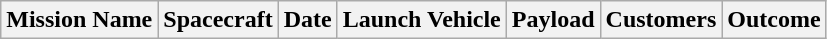<table class="wikitable">
<tr>
<th>Mission Name</th>
<th>Spacecraft</th>
<th>Date</th>
<th>Launch Vehicle</th>
<th>Payload</th>
<th>Customers</th>
<th>Outcome</th>
</tr>
</table>
